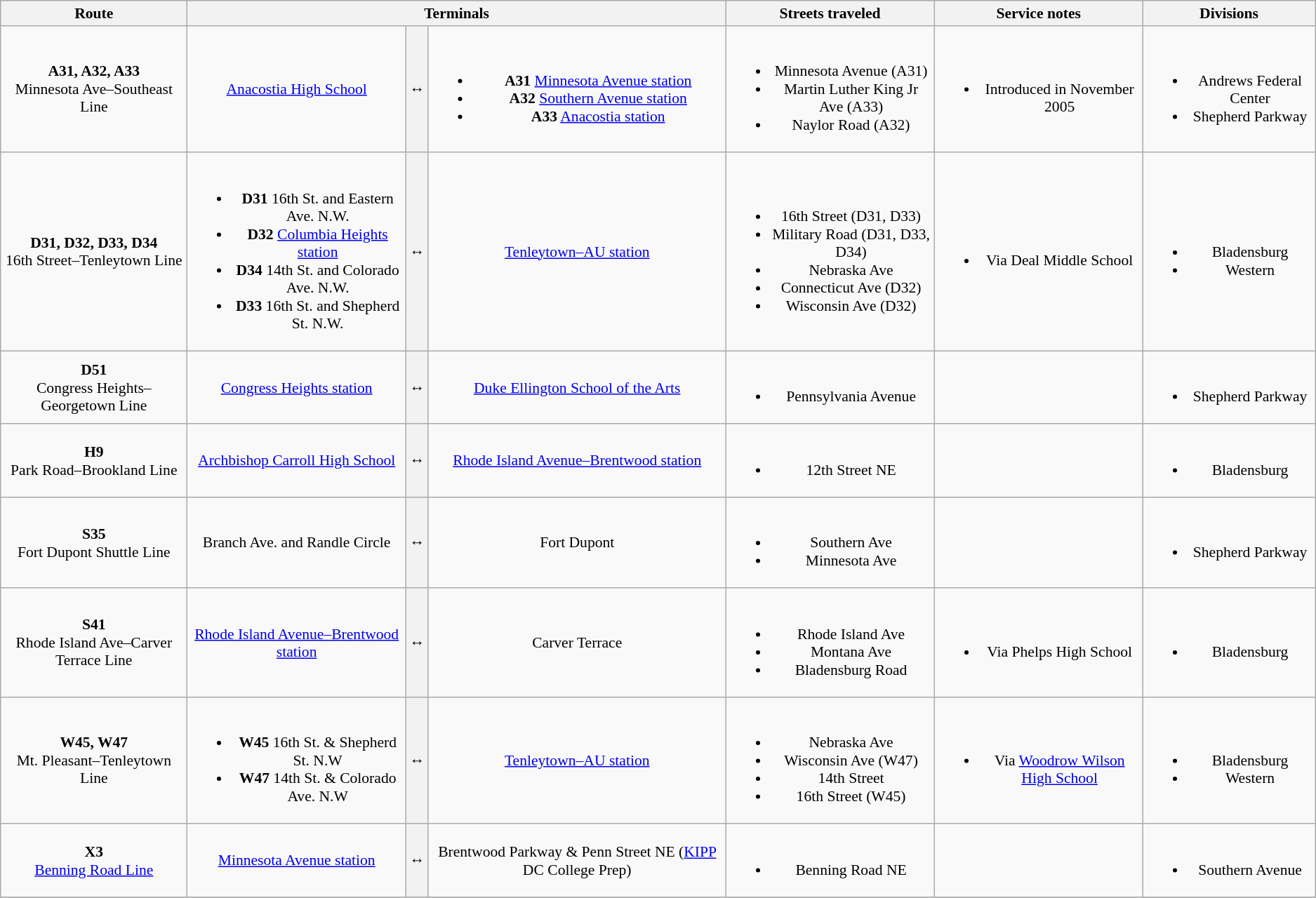<table class=wikitable style="font-size: 90%;" |>
<tr>
<th>Route</th>
<th colspan=3>Terminals</th>
<th>Streets traveled</th>
<th>Service notes</th>
<th>Divisions</th>
</tr>
<tr align="center">
<td><strong>A31, A32, A33</strong><br>Minnesota Ave–Southeast Line</td>
<td><a href='#'>Anacostia High School</a></td>
<th><span>↔</span></th>
<td><br><ul><li><strong>A31</strong> <a href='#'>Minnesota Avenue station</a></li><li><strong>A32</strong> <a href='#'>Southern Avenue station</a></li><li><strong>A33</strong> <a href='#'>Anacostia station</a></li></ul></td>
<td><br><ul><li>Minnesota Avenue (A31)</li><li>Martin Luther King Jr Ave (A33)</li><li>Naylor Road (A32)</li></ul></td>
<td><br><ul><li>Introduced in November 2005</li></ul></td>
<td><br><ul><li>Andrews Federal Center</li><li>Shepherd Parkway</li></ul></td>
</tr>
<tr align="center">
<td><strong>D31, D32, D33, D34</strong><br>16th Street–Tenleytown Line</td>
<td><br><ul><li><strong>D31</strong> 16th St. and Eastern Ave. N.W.</li><li><strong>D32</strong> <a href='#'>Columbia Heights station</a></li><li><strong>D34</strong> 14th St. and Colorado Ave. N.W.</li><li><strong>D33</strong> 16th St. and Shepherd St. N.W.</li></ul></td>
<th><span>↔</span></th>
<td><a href='#'>Tenleytown–AU station</a></td>
<td><br><ul><li>16th Street (D31, D33)</li><li>Military Road (D31, D33, D34)</li><li>Nebraska Ave</li><li>Connecticut Ave (D32)</li><li>Wisconsin Ave (D32)</li></ul></td>
<td><br><ul><li>Via Deal Middle School</li></ul></td>
<td><br><ul><li>Bladensburg</li><li>Western</li></ul></td>
</tr>
<tr align="center">
<td><strong>D51</strong><br>Congress Heights–Georgetown Line</td>
<td><a href='#'>Congress Heights station</a></td>
<th><span>↔</span></th>
<td><a href='#'>Duke Ellington School of the Arts</a></td>
<td><br><ul><li>Pennsylvania Avenue</li></ul></td>
<td></td>
<td><br><ul><li>Shepherd Parkway</li></ul></td>
</tr>
<tr align="center">
<td><strong>H9</strong><br>Park Road–Brookland Line</td>
<td><a href='#'>Archbishop Carroll High School</a></td>
<th><span>↔</span></th>
<td><a href='#'>Rhode Island Avenue–Brentwood station</a></td>
<td><br><ul><li>12th Street NE</li></ul></td>
<td></td>
<td><br><ul><li>Bladensburg</li></ul></td>
</tr>
<tr align="center">
<td><strong>S35</strong><br>Fort Dupont Shuttle Line</td>
<td>Branch Ave. and Randle Circle</td>
<th><span>↔</span></th>
<td>Fort Dupont</td>
<td><br><ul><li>Southern Ave</li><li>Minnesota Ave</li></ul></td>
<td></td>
<td><br><ul><li>Shepherd Parkway</li></ul></td>
</tr>
<tr align="center">
<td><strong>S41</strong><br>Rhode Island Ave–Carver Terrace Line</td>
<td><a href='#'>Rhode Island Avenue–Brentwood station</a></td>
<th><span>↔</span></th>
<td>Carver Terrace</td>
<td><br><ul><li>Rhode Island Ave</li><li>Montana Ave</li><li>Bladensburg Road</li></ul></td>
<td><br><ul><li>Via Phelps High School</li></ul></td>
<td><br><ul><li>Bladensburg</li></ul></td>
</tr>
<tr align="center">
<td><strong>W45, W47</strong><br>Mt. Pleasant–Tenleytown Line</td>
<td><br><ul><li><strong>W45</strong> 16th St. & Shepherd St. N.W</li><li><strong>W47</strong> 14th St. & Colorado Ave. N.W</li></ul></td>
<th><span>↔</span></th>
<td><a href='#'>Tenleytown–AU station</a></td>
<td><br><ul><li>Nebraska Ave</li><li>Wisconsin Ave (W47)</li><li>14th Street</li><li>16th Street (W45)</li></ul></td>
<td><br><ul><li>Via <a href='#'>Woodrow Wilson High School</a></li></ul></td>
<td><br><ul><li>Bladensburg</li><li>Western</li></ul></td>
</tr>
<tr align="center">
<td><strong>X3</strong><br><a href='#'>Benning Road Line</a></td>
<td><a href='#'>Minnesota Avenue station</a></td>
<th><span>↔</span></th>
<td>Brentwood Parkway & Penn Street NE (<a href='#'>KIPP</a> DC College Prep)</td>
<td><br><ul><li>Benning Road NE</li></ul></td>
<td></td>
<td><br><ul><li>Southern Avenue</li></ul></td>
</tr>
<tr align="center">
</tr>
</table>
